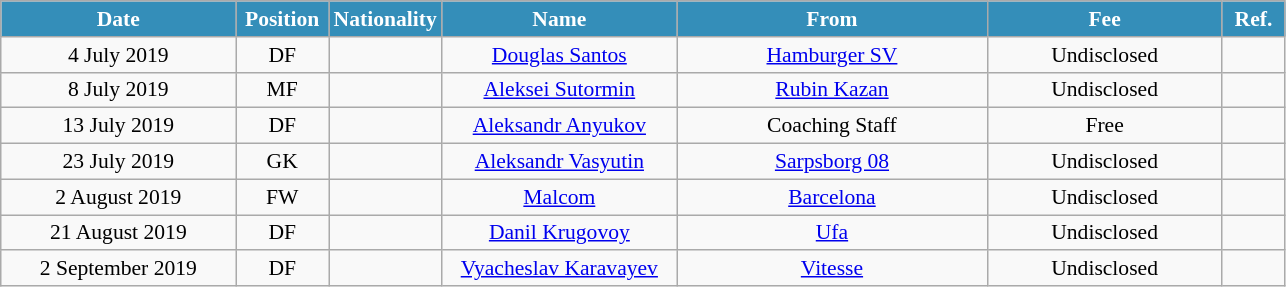<table class="wikitable"  style="text-align:center; font-size:90%; ">
<tr>
<th style="background:#348EB9; color:white; width:150px;">Date</th>
<th style="background:#348EB9; color:white; width:55px;">Position</th>
<th style="background:#348EB9; color:white; width:55px;">Nationality</th>
<th style="background:#348EB9; color:white; width:150px;">Name</th>
<th style="background:#348EB9; color:white; width:200px;">From</th>
<th style="background:#348EB9; color:white; width:150px;">Fee</th>
<th style="background:#348EB9; color:white; width:35px;">Ref.</th>
</tr>
<tr>
<td>4 July 2019</td>
<td>DF</td>
<td></td>
<td><a href='#'>Douglas Santos</a></td>
<td><a href='#'>Hamburger SV</a></td>
<td>Undisclosed</td>
<td></td>
</tr>
<tr>
<td>8 July 2019</td>
<td>MF</td>
<td></td>
<td><a href='#'>Aleksei Sutormin</a></td>
<td><a href='#'>Rubin Kazan</a></td>
<td>Undisclosed</td>
<td></td>
</tr>
<tr>
<td>13 July 2019</td>
<td>DF</td>
<td></td>
<td><a href='#'>Aleksandr Anyukov</a></td>
<td>Coaching Staff</td>
<td>Free</td>
<td></td>
</tr>
<tr>
<td>23 July 2019</td>
<td>GK</td>
<td></td>
<td><a href='#'>Aleksandr Vasyutin</a></td>
<td><a href='#'>Sarpsborg 08</a></td>
<td>Undisclosed</td>
<td></td>
</tr>
<tr>
<td>2 August 2019</td>
<td>FW</td>
<td></td>
<td><a href='#'>Malcom</a></td>
<td><a href='#'>Barcelona</a></td>
<td>Undisclosed</td>
<td></td>
</tr>
<tr>
<td>21 August 2019</td>
<td>DF</td>
<td></td>
<td><a href='#'>Danil Krugovoy</a></td>
<td><a href='#'>Ufa</a></td>
<td>Undisclosed</td>
<td></td>
</tr>
<tr>
<td>2 September 2019</td>
<td>DF</td>
<td></td>
<td><a href='#'>Vyacheslav Karavayev</a></td>
<td><a href='#'>Vitesse</a></td>
<td>Undisclosed</td>
<td></td>
</tr>
</table>
